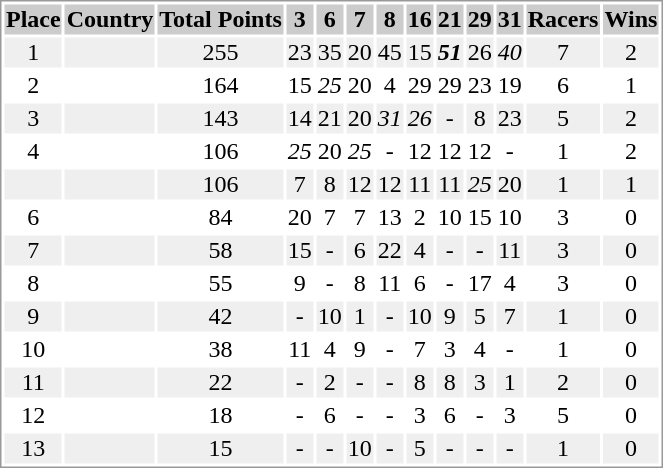<table border="0" style="border: 1px solid #999; background-color:#FFFFFF; text-align:center">
<tr align="center" bgcolor="#CCCCCC">
<th>Place</th>
<th>Country</th>
<th>Total Points</th>
<th>3</th>
<th>6</th>
<th>7</th>
<th>8</th>
<th>16</th>
<th>21</th>
<th>29</th>
<th>31</th>
<th>Racers</th>
<th>Wins</th>
</tr>
<tr bgcolor="#EFEFEF">
<td>1</td>
<td align="left"></td>
<td>255</td>
<td>23</td>
<td>35</td>
<td>20</td>
<td>45</td>
<td>15</td>
<td><strong><em>51</em></strong></td>
<td>26</td>
<td><em>40</em></td>
<td>7</td>
<td>2</td>
</tr>
<tr>
<td>2</td>
<td align="left"></td>
<td>164</td>
<td>15</td>
<td><em>25</em></td>
<td>20</td>
<td>4</td>
<td>29</td>
<td>29</td>
<td>23</td>
<td>19</td>
<td>6</td>
<td>1</td>
</tr>
<tr bgcolor="#EFEFEF">
<td>3</td>
<td align="left"></td>
<td>143</td>
<td>14</td>
<td>21</td>
<td>20</td>
<td><em>31</em></td>
<td><em>26</em></td>
<td>-</td>
<td>8</td>
<td>23</td>
<td>5</td>
<td>2</td>
</tr>
<tr>
<td>4</td>
<td align="left"></td>
<td>106</td>
<td><em>25</em></td>
<td>20</td>
<td><em>25</em></td>
<td>-</td>
<td>12</td>
<td>12</td>
<td>12</td>
<td>-</td>
<td>1</td>
<td>2</td>
</tr>
<tr bgcolor="#EFEFEF">
<td></td>
<td align="left"></td>
<td>106</td>
<td>7</td>
<td>8</td>
<td>12</td>
<td>12</td>
<td>11</td>
<td>11</td>
<td><em>25</em></td>
<td>20</td>
<td>1</td>
<td>1</td>
</tr>
<tr>
<td>6</td>
<td align="left"></td>
<td>84</td>
<td>20</td>
<td>7</td>
<td>7</td>
<td>13</td>
<td>2</td>
<td>10</td>
<td>15</td>
<td>10</td>
<td>3</td>
<td>0</td>
</tr>
<tr bgcolor="#EFEFEF">
<td>7</td>
<td align="left"></td>
<td>58</td>
<td>15</td>
<td>-</td>
<td>6</td>
<td>22</td>
<td>4</td>
<td>-</td>
<td>-</td>
<td>11</td>
<td>3</td>
<td>0</td>
</tr>
<tr>
<td>8</td>
<td align="left"></td>
<td>55</td>
<td>9</td>
<td>-</td>
<td>8</td>
<td>11</td>
<td>6</td>
<td>-</td>
<td>17</td>
<td>4</td>
<td>3</td>
<td>0</td>
</tr>
<tr bgcolor="#EFEFEF">
<td>9</td>
<td align="left"></td>
<td>42</td>
<td>-</td>
<td>10</td>
<td>1</td>
<td>-</td>
<td>10</td>
<td>9</td>
<td>5</td>
<td>7</td>
<td>1</td>
<td>0</td>
</tr>
<tr>
<td>10</td>
<td align="left"></td>
<td>38</td>
<td>11</td>
<td>4</td>
<td>9</td>
<td>-</td>
<td>7</td>
<td>3</td>
<td>4</td>
<td>-</td>
<td>1</td>
<td>0</td>
</tr>
<tr bgcolor="#EFEFEF">
<td>11</td>
<td align="left"></td>
<td>22</td>
<td>-</td>
<td>2</td>
<td>-</td>
<td>-</td>
<td>8</td>
<td>8</td>
<td>3</td>
<td>1</td>
<td>2</td>
<td>0</td>
</tr>
<tr>
<td>12</td>
<td align="left"></td>
<td>18</td>
<td>-</td>
<td>6</td>
<td>-</td>
<td>-</td>
<td>3</td>
<td>6</td>
<td>-</td>
<td>3</td>
<td>5</td>
<td>0</td>
</tr>
<tr bgcolor="#EFEFEF">
<td>13</td>
<td align="left"></td>
<td>15</td>
<td>-</td>
<td>-</td>
<td>10</td>
<td>-</td>
<td>5</td>
<td>-</td>
<td>-</td>
<td>-</td>
<td>1</td>
<td>0</td>
</tr>
</table>
